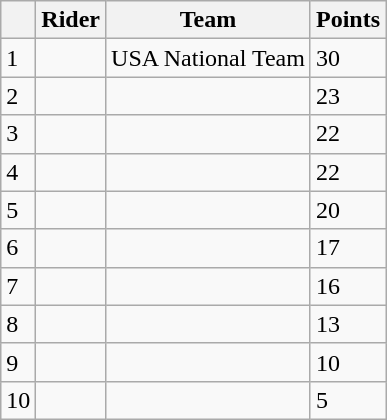<table class="wikitable">
<tr>
<th></th>
<th>Rider</th>
<th>Team</th>
<th>Points</th>
</tr>
<tr>
<td>1</td>
<td> </td>
<td>USA National Team</td>
<td>30</td>
</tr>
<tr>
<td>2</td>
<td></td>
<td></td>
<td>23</td>
</tr>
<tr>
<td>3</td>
<td></td>
<td></td>
<td>22</td>
</tr>
<tr>
<td>4</td>
<td> </td>
<td></td>
<td>22</td>
</tr>
<tr>
<td>5</td>
<td> </td>
<td></td>
<td>20</td>
</tr>
<tr>
<td>6</td>
<td> </td>
<td></td>
<td>17</td>
</tr>
<tr>
<td>7</td>
<td></td>
<td></td>
<td>16</td>
</tr>
<tr>
<td>8</td>
<td></td>
<td></td>
<td>13</td>
</tr>
<tr>
<td>9</td>
<td></td>
<td></td>
<td>10</td>
</tr>
<tr>
<td>10</td>
<td></td>
<td></td>
<td>5</td>
</tr>
</table>
